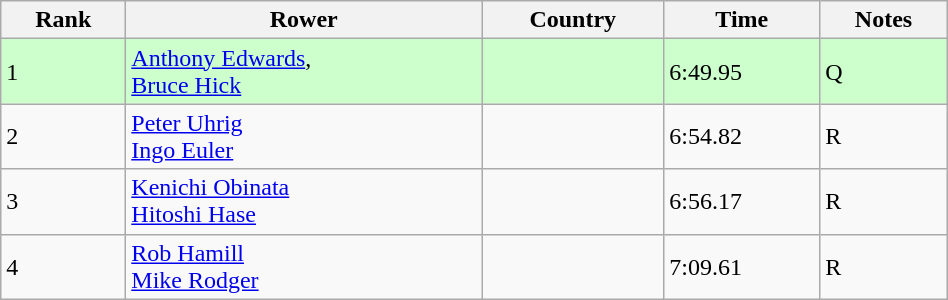<table class="wikitable sortable" width=50%>
<tr>
<th>Rank</th>
<th>Rower</th>
<th>Country</th>
<th>Time</th>
<th>Notes</th>
</tr>
<tr bgcolor=ccffcc>
<td>1</td>
<td><a href='#'>Anthony Edwards</a>, <br> <a href='#'>Bruce Hick</a></td>
<td></td>
<td>6:49.95</td>
<td>Q</td>
</tr>
<tr>
<td>2</td>
<td><a href='#'>Peter Uhrig</a> <br> <a href='#'>Ingo Euler</a></td>
<td></td>
<td>6:54.82</td>
<td>R</td>
</tr>
<tr>
<td>3</td>
<td><a href='#'>Kenichi Obinata</a> <br><a href='#'>Hitoshi Hase</a></td>
<td></td>
<td>6:56.17</td>
<td>R</td>
</tr>
<tr>
<td>4</td>
<td><a href='#'>Rob Hamill</a> <br><a href='#'>Mike Rodger</a></td>
<td></td>
<td>7:09.61</td>
<td>R</td>
</tr>
</table>
